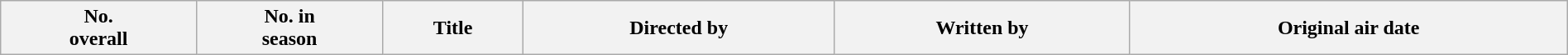<table class="wikitable plainrowheaders" style="width:100%; background:#fff;">
<tr>
<th style="background:#;">No.<br>overall</th>
<th style="background:#;">No. in<br>season</th>
<th style="background:#;">Title</th>
<th style="background:#;">Directed by</th>
<th style="background:#;">Written by</th>
<th style="background:#;">Original air date<br>


















</th>
</tr>
</table>
